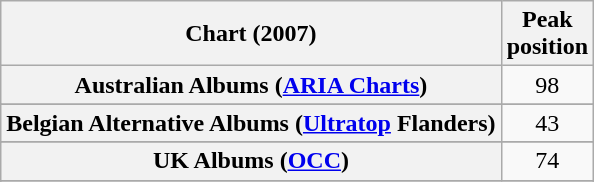<table class="wikitable plainrowheaders sortable">
<tr>
<th scope="col">Chart (2007)</th>
<th scope="col">Peak<br>position</th>
</tr>
<tr>
<th scope="row">Australian Albums (<a href='#'>ARIA Charts</a>)</th>
<td align=center>98</td>
</tr>
<tr>
</tr>
<tr>
<th scope="row">Belgian Alternative Albums (<a href='#'>Ultratop</a> Flanders)</th>
<td align=center>43</td>
</tr>
<tr>
</tr>
<tr>
<th scope="row">UK Albums (<a href='#'>OCC</a>)</th>
<td align=center>74</td>
</tr>
<tr>
</tr>
<tr>
</tr>
<tr>
</tr>
</table>
